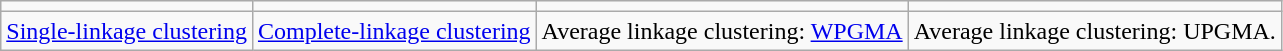<table class="wikitable">
<tr>
<td></td>
<td></td>
<td></td>
<td></td>
</tr>
<tr>
<td><a href='#'>Single-linkage clustering</a></td>
<td><a href='#'>Complete-linkage clustering</a></td>
<td>Average linkage clustering: <a href='#'>WPGMA</a></td>
<td>Average linkage clustering: UPGMA.</td>
</tr>
</table>
